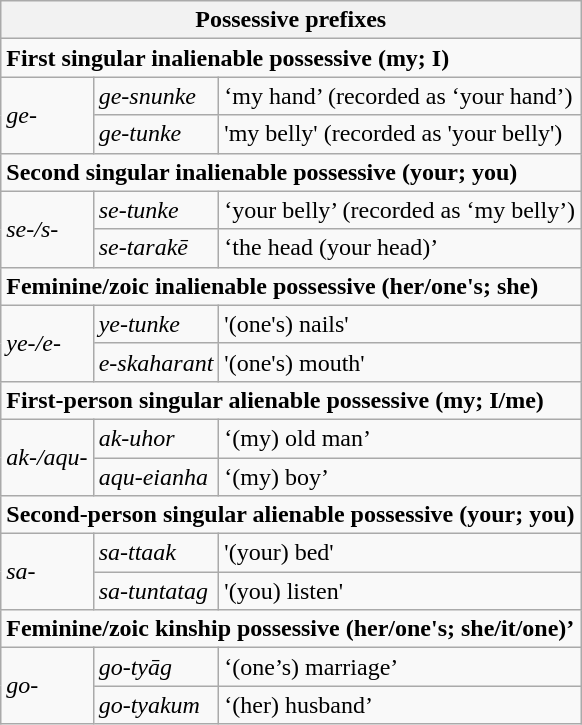<table class="wikitable">
<tr>
<th colspan="3">Possessive prefixes</th>
</tr>
<tr>
<td colspan="3"><strong>First singular inalienable possessive (my; I)</strong></td>
</tr>
<tr>
<td rowspan="2"><em>ge-</em></td>
<td><em>ge-snunke</em></td>
<td>‘my hand’ (recorded as ‘your hand’)</td>
</tr>
<tr>
<td><em>ge-tunke</em></td>
<td>'my belly' (recorded as 'your belly')</td>
</tr>
<tr>
<td colspan="3"><strong>Second singular inalienable possessive (your; you)</strong></td>
</tr>
<tr>
<td rowspan="2"><em>se-/s-</em></td>
<td><em>se-tunke</em></td>
<td>‘your belly’ (recorded as ‘my belly’)</td>
</tr>
<tr>
<td><em>se-tarakē</em></td>
<td>‘the head (your head)’</td>
</tr>
<tr>
<td colspan="3"><strong>Feminine/zoic inalienable possessive (her/one's; she)</strong></td>
</tr>
<tr>
<td rowspan="2"><em>ye-/e-</em></td>
<td><em>ye-tunke</em></td>
<td>'(one's) nails'</td>
</tr>
<tr>
<td><em>e-skaharant</em></td>
<td>'(one's) mouth'</td>
</tr>
<tr>
<td colspan="3"><strong>First-person singular alienable possessive (my; I/me)</strong></td>
</tr>
<tr>
<td rowspan="2"><em>ak-/aqu-</em></td>
<td><em>ak-uhor</em></td>
<td>‘(my) old man’</td>
</tr>
<tr>
<td><em>aqu-eianha</em></td>
<td>‘(my) boy’</td>
</tr>
<tr>
<td colspan="3"><strong>Second-person singular alienable possessive (your; you)</strong></td>
</tr>
<tr>
<td rowspan="2"><em>sa-</em></td>
<td><em>sa-ttaak</em></td>
<td>'(your) bed'</td>
</tr>
<tr>
<td><em>sa-tuntatag</em></td>
<td>'(you) listen'</td>
</tr>
<tr>
<td colspan="3"><strong>Feminine/zoic kinship possessive (her/one's; she/it/one)’</strong></td>
</tr>
<tr>
<td rowspan="2"><em>go-</em></td>
<td><em>go-tyāg</em></td>
<td>‘(one’s) marriage’</td>
</tr>
<tr>
<td><em>go-tyakum</em></td>
<td>‘(her) husband’</td>
</tr>
</table>
